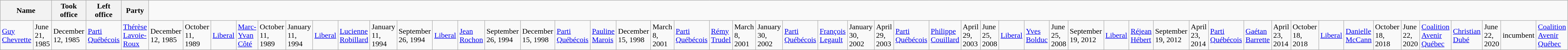<table class="wikitable">
<tr>
<th colspan="2">Name</th>
<th>Took office</th>
<th>Left office</th>
<th>Party</th>
</tr>
<tr>
<td><a href='#'>Guy Chevrette</a></td>
<td>June 21, 1985</td>
<td>December 12, 1985</td>
<td><a href='#'>Parti Québécois</a><br></td>
<td><a href='#'>Thérèse Lavoie-Roux</a></td>
<td>December 12, 1985</td>
<td>October 11, 1989</td>
<td><a href='#'>Liberal</a><br></td>
<td><a href='#'>Marc-Yvan Côté</a></td>
<td>October 11, 1989</td>
<td>January 11, 1994</td>
<td><a href='#'>Liberal</a><br></td>
<td><a href='#'>Lucienne Robillard</a></td>
<td>January 11, 1994</td>
<td>September 26, 1994</td>
<td><a href='#'>Liberal</a><br></td>
<td><a href='#'>Jean Rochon</a></td>
<td>September 26, 1994</td>
<td>December 15, 1998</td>
<td><a href='#'>Parti Québécois</a><br></td>
<td><a href='#'>Pauline Marois</a></td>
<td>December 15, 1998</td>
<td>March 8, 2001</td>
<td><a href='#'>Parti Québécois</a><br></td>
<td><a href='#'>Rémy Trudel</a></td>
<td>March 8, 2001</td>
<td>January 30, 2002</td>
<td><a href='#'>Parti Québécois</a><br></td>
<td><a href='#'>François Legault</a></td>
<td>January 30, 2002</td>
<td>April 29, 2003</td>
<td><a href='#'>Parti Québécois</a><br></td>
<td><a href='#'>Philippe Couillard</a></td>
<td>April 29, 2003</td>
<td>June 25, 2008</td>
<td><a href='#'>Liberal</a><br></td>
<td><a href='#'>Yves Bolduc</a></td>
<td>June 25, 2008</td>
<td>September 19, 2012</td>
<td><a href='#'>Liberal</a><br></td>
<td><a href='#'>Réjean Hébert</a></td>
<td>September 19, 2012</td>
<td>April 23, 2014</td>
<td><a href='#'>Parti Québécois</a><br></td>
<td><a href='#'>Gaétan Barrette</a></td>
<td>April 23, 2014</td>
<td>October 18, 2018</td>
<td><a href='#'>Liberal</a><br></td>
<td><a href='#'>Danielle McCann</a></td>
<td>October 18, 2018</td>
<td>June 22, 2020</td>
<td><a href='#'>Coalition Avenir Québec</a><br></td>
<td><a href='#'>Christian Dubé</a></td>
<td>June 22, 2020</td>
<td>incumbent</td>
<td><a href='#'>Coalition Avenir Québec</a></td>
</tr>
</table>
